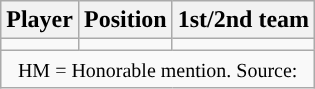<table class="wikitable" style="text-align: center">
<tr align=center>
<th>Player</th>
<th>Position</th>
<th>1st/2nd team</th>
</tr>
<tr>
<td></td>
<td></td>
</tr>
<tr>
<td colspan="3"><small>HM = Honorable mention. Source: </small></td>
</tr>
</table>
